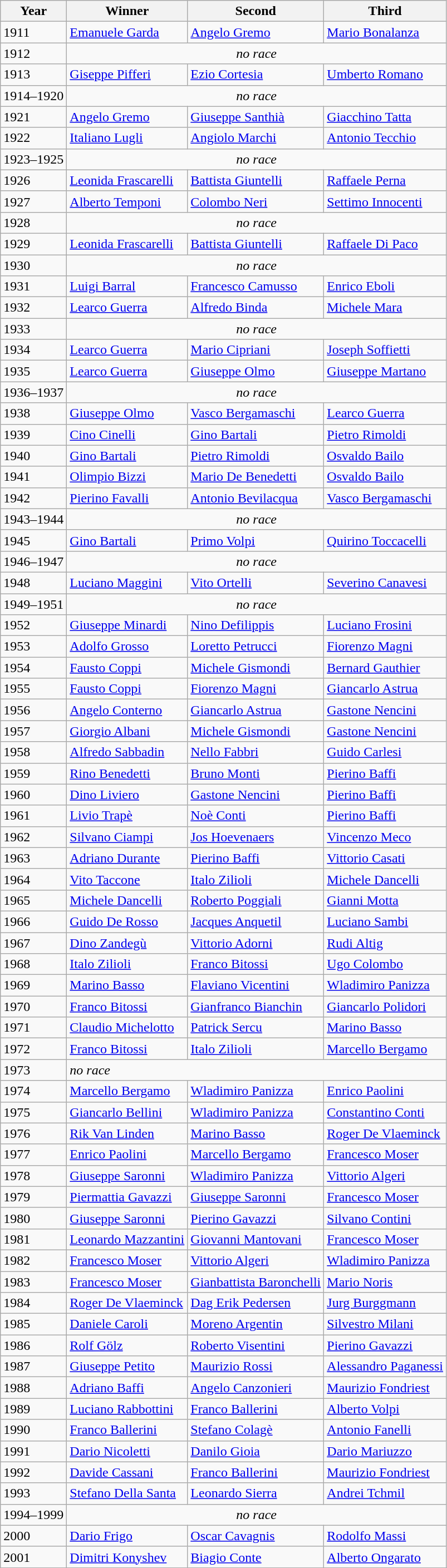<table class="wikitable sortable">
<tr>
<th>Year</th>
<th>Winner</th>
<th>Second</th>
<th>Third</th>
</tr>
<tr>
<td>1911</td>
<td> <a href='#'>Emanuele Garda</a></td>
<td>  <a href='#'>Angelo Gremo</a></td>
<td>  <a href='#'>Mario Bonalanza</a></td>
</tr>
<tr>
<td>1912</td>
<td colspan=3 align=center><em>no race</em></td>
</tr>
<tr>
<td>1913</td>
<td> <a href='#'>Giseppe Pifferi</a></td>
<td> <a href='#'>Ezio Cortesia</a></td>
<td> <a href='#'>Umberto Romano</a></td>
</tr>
<tr>
<td>1914–1920</td>
<td colspan=3 align=center><em>no race</em></td>
</tr>
<tr>
<td>1921</td>
<td> <a href='#'>Angelo Gremo</a></td>
<td> <a href='#'>Giuseppe Santhià</a></td>
<td> <a href='#'>Giacchino Tatta</a></td>
</tr>
<tr>
<td>1922</td>
<td> <a href='#'>Italiano Lugli</a></td>
<td> <a href='#'>Angiolo Marchi</a></td>
<td> <a href='#'>Antonio Tecchio</a></td>
</tr>
<tr>
<td>1923–1925</td>
<td colspan=3 align=center><em>no race</em></td>
</tr>
<tr>
<td>1926</td>
<td> <a href='#'>Leonida Frascarelli</a></td>
<td> <a href='#'>Battista Giuntelli</a></td>
<td> <a href='#'>Raffaele Perna</a></td>
</tr>
<tr>
<td>1927</td>
<td> <a href='#'>Alberto Temponi</a></td>
<td> <a href='#'>Colombo Neri</a></td>
<td> <a href='#'>Settimo Innocenti</a></td>
</tr>
<tr>
<td>1928</td>
<td colspan=3 align=center><em>no race</em></td>
</tr>
<tr>
<td>1929</td>
<td> <a href='#'>Leonida Frascarelli</a></td>
<td> <a href='#'>Battista Giuntelli</a></td>
<td> <a href='#'>Raffaele Di Paco</a></td>
</tr>
<tr>
<td>1930</td>
<td colspan=3 align=center><em>no race</em></td>
</tr>
<tr>
<td>1931</td>
<td> <a href='#'>Luigi Barral</a></td>
<td> <a href='#'>Francesco Camusso</a></td>
<td> <a href='#'>Enrico Eboli</a></td>
</tr>
<tr>
<td>1932</td>
<td> <a href='#'>Learco Guerra</a></td>
<td> <a href='#'>Alfredo Binda</a></td>
<td> <a href='#'>Michele Mara</a></td>
</tr>
<tr>
<td>1933</td>
<td colspan=3 align=center><em>no race</em></td>
</tr>
<tr>
<td>1934</td>
<td> <a href='#'>Learco Guerra</a></td>
<td> <a href='#'>Mario Cipriani</a></td>
<td> <a href='#'>Joseph Soffietti</a></td>
</tr>
<tr>
<td>1935</td>
<td> <a href='#'>Learco Guerra</a></td>
<td> <a href='#'>Giuseppe Olmo</a></td>
<td> <a href='#'>Giuseppe Martano</a></td>
</tr>
<tr>
<td>1936–1937</td>
<td colspan=3 align=center><em>no race</em></td>
</tr>
<tr>
<td>1938</td>
<td> <a href='#'>Giuseppe Olmo</a></td>
<td> <a href='#'>Vasco Bergamaschi</a></td>
<td> <a href='#'>Learco Guerra</a></td>
</tr>
<tr>
<td>1939</td>
<td> <a href='#'>Cino Cinelli</a></td>
<td> <a href='#'>Gino Bartali</a></td>
<td> <a href='#'>Pietro Rimoldi</a></td>
</tr>
<tr>
<td>1940</td>
<td> <a href='#'>Gino Bartali</a></td>
<td> <a href='#'>Pietro Rimoldi</a></td>
<td> <a href='#'>Osvaldo Bailo</a></td>
</tr>
<tr>
<td>1941</td>
<td> <a href='#'>Olimpio Bizzi</a></td>
<td> <a href='#'>Mario De Benedetti</a></td>
<td> <a href='#'>Osvaldo Bailo</a></td>
</tr>
<tr>
<td>1942</td>
<td> <a href='#'>Pierino Favalli</a></td>
<td> <a href='#'>Antonio Bevilacqua</a></td>
<td> <a href='#'>Vasco Bergamaschi</a></td>
</tr>
<tr>
<td>1943–1944</td>
<td colspan=3 align=center><em>no race</em></td>
</tr>
<tr>
<td>1945</td>
<td> <a href='#'>Gino Bartali</a></td>
<td> <a href='#'>Primo Volpi</a></td>
<td> <a href='#'>Quirino Toccacelli</a></td>
</tr>
<tr>
<td>1946–1947</td>
<td colspan=3 align=center><em>no race</em></td>
</tr>
<tr>
<td>1948</td>
<td> <a href='#'>Luciano Maggini</a></td>
<td> <a href='#'>Vito Ortelli</a></td>
<td> <a href='#'>Severino Canavesi</a></td>
</tr>
<tr>
<td>1949–1951</td>
<td colspan=3 align=center><em>no race</em></td>
</tr>
<tr>
<td>1952</td>
<td> <a href='#'>Giuseppe Minardi</a></td>
<td> <a href='#'>Nino Defilippis</a></td>
<td> <a href='#'>Luciano Frosini</a></td>
</tr>
<tr>
<td>1953</td>
<td> <a href='#'>Adolfo Grosso</a></td>
<td> <a href='#'>Loretto Petrucci</a></td>
<td> <a href='#'>Fiorenzo Magni</a></td>
</tr>
<tr>
<td>1954</td>
<td> <a href='#'>Fausto Coppi</a></td>
<td> <a href='#'>Michele Gismondi</a></td>
<td> <a href='#'>Bernard Gauthier</a></td>
</tr>
<tr>
<td>1955</td>
<td> <a href='#'>Fausto Coppi</a></td>
<td> <a href='#'>Fiorenzo Magni</a></td>
<td> <a href='#'>Giancarlo Astrua</a></td>
</tr>
<tr>
<td>1956</td>
<td> <a href='#'>Angelo Conterno</a></td>
<td> <a href='#'>Giancarlo Astrua</a></td>
<td> <a href='#'>Gastone Nencini</a></td>
</tr>
<tr>
<td>1957</td>
<td> <a href='#'>Giorgio Albani</a></td>
<td> <a href='#'>Michele Gismondi</a></td>
<td> <a href='#'>Gastone Nencini</a></td>
</tr>
<tr>
<td>1958</td>
<td> <a href='#'>Alfredo Sabbadin</a></td>
<td> <a href='#'>Nello Fabbri</a></td>
<td> <a href='#'>Guido Carlesi</a></td>
</tr>
<tr>
<td>1959</td>
<td> <a href='#'>Rino Benedetti</a></td>
<td> <a href='#'>Bruno Monti</a></td>
<td> <a href='#'>Pierino Baffi</a></td>
</tr>
<tr>
<td>1960</td>
<td> <a href='#'>Dino Liviero</a></td>
<td> <a href='#'>Gastone Nencini</a></td>
<td> <a href='#'>Pierino Baffi</a></td>
</tr>
<tr>
<td>1961</td>
<td> <a href='#'>Livio Trapè</a></td>
<td> <a href='#'>Noè Conti</a></td>
<td> <a href='#'>Pierino Baffi</a></td>
</tr>
<tr>
<td>1962</td>
<td> <a href='#'>Silvano Ciampi</a></td>
<td> <a href='#'>Jos Hoevenaers</a></td>
<td> <a href='#'>Vincenzo Meco</a></td>
</tr>
<tr>
<td>1963</td>
<td> <a href='#'>Adriano Durante</a></td>
<td> <a href='#'>Pierino Baffi</a></td>
<td> <a href='#'>Vittorio Casati</a></td>
</tr>
<tr>
<td>1964</td>
<td> <a href='#'>Vito Taccone</a></td>
<td> <a href='#'>Italo Zilioli</a></td>
<td> <a href='#'>Michele Dancelli</a></td>
</tr>
<tr>
<td>1965</td>
<td> <a href='#'>Michele Dancelli</a></td>
<td> <a href='#'>Roberto Poggiali</a></td>
<td> <a href='#'>Gianni Motta</a></td>
</tr>
<tr>
<td>1966</td>
<td> <a href='#'>Guido De Rosso</a></td>
<td> <a href='#'>Jacques Anquetil</a></td>
<td> <a href='#'>Luciano Sambi</a></td>
</tr>
<tr>
<td>1967</td>
<td> <a href='#'>Dino Zandegù</a></td>
<td> <a href='#'>Vittorio Adorni</a></td>
<td> <a href='#'>Rudi Altig</a></td>
</tr>
<tr>
<td>1968</td>
<td> <a href='#'>Italo Zilioli</a></td>
<td> <a href='#'>Franco Bitossi</a></td>
<td> <a href='#'>Ugo Colombo</a></td>
</tr>
<tr>
<td>1969</td>
<td> <a href='#'>Marino Basso</a></td>
<td> <a href='#'>Flaviano Vicentini</a></td>
<td> <a href='#'>Wladimiro Panizza</a></td>
</tr>
<tr>
<td>1970</td>
<td> <a href='#'>Franco Bitossi</a></td>
<td> <a href='#'>Gianfranco Bianchin</a></td>
<td> <a href='#'>Giancarlo Polidori</a></td>
</tr>
<tr>
<td>1971</td>
<td> <a href='#'>Claudio Michelotto</a></td>
<td> <a href='#'>Patrick Sercu</a></td>
<td> <a href='#'>Marino Basso</a></td>
</tr>
<tr>
<td>1972</td>
<td> <a href='#'>Franco Bitossi</a></td>
<td> <a href='#'>Italo Zilioli</a></td>
<td> <a href='#'>Marcello Bergamo</a></td>
</tr>
<tr>
<td>1973</td>
<td colspan=3><em>no race</em></td>
</tr>
<tr>
<td>1974</td>
<td> <a href='#'>Marcello Bergamo</a></td>
<td> <a href='#'>Wladimiro Panizza</a></td>
<td> <a href='#'>Enrico Paolini</a></td>
</tr>
<tr>
<td>1975</td>
<td> <a href='#'>Giancarlo Bellini</a></td>
<td> <a href='#'>Wladimiro Panizza</a></td>
<td> <a href='#'>Constantino Conti</a></td>
</tr>
<tr>
<td>1976</td>
<td> <a href='#'>Rik Van Linden</a></td>
<td> <a href='#'>Marino Basso</a></td>
<td> <a href='#'>Roger De Vlaeminck</a></td>
</tr>
<tr>
<td>1977</td>
<td> <a href='#'>Enrico Paolini</a></td>
<td> <a href='#'>Marcello Bergamo</a></td>
<td> <a href='#'>Francesco Moser</a></td>
</tr>
<tr>
<td>1978</td>
<td> <a href='#'>Giuseppe Saronni</a></td>
<td> <a href='#'>Wladimiro Panizza</a></td>
<td> <a href='#'>Vittorio Algeri</a></td>
</tr>
<tr>
<td>1979</td>
<td> <a href='#'>Piermattia Gavazzi</a></td>
<td> <a href='#'>Giuseppe Saronni</a></td>
<td> <a href='#'>Francesco Moser</a></td>
</tr>
<tr>
<td>1980</td>
<td> <a href='#'>Giuseppe Saronni</a></td>
<td> <a href='#'>Pierino Gavazzi</a></td>
<td> <a href='#'>Silvano Contini</a></td>
</tr>
<tr>
<td>1981</td>
<td> <a href='#'>Leonardo Mazzantini</a></td>
<td> <a href='#'>Giovanni Mantovani</a></td>
<td> <a href='#'>Francesco Moser</a></td>
</tr>
<tr>
<td>1982</td>
<td> <a href='#'>Francesco Moser</a></td>
<td> <a href='#'>Vittorio Algeri</a></td>
<td> <a href='#'>Wladimiro Panizza</a></td>
</tr>
<tr>
<td>1983</td>
<td> <a href='#'>Francesco Moser</a></td>
<td> <a href='#'>Gianbattista Baronchelli</a></td>
<td> <a href='#'>Mario Noris</a></td>
</tr>
<tr>
<td>1984</td>
<td> <a href='#'>Roger De Vlaeminck</a></td>
<td> <a href='#'>Dag Erik Pedersen</a></td>
<td> <a href='#'>Jurg Burggmann</a></td>
</tr>
<tr>
<td>1985</td>
<td> <a href='#'>Daniele Caroli</a></td>
<td> <a href='#'>Moreno Argentin</a></td>
<td> <a href='#'>Silvestro Milani</a></td>
</tr>
<tr>
<td>1986</td>
<td> <a href='#'>Rolf Gölz</a></td>
<td> <a href='#'>Roberto Visentini</a></td>
<td> <a href='#'>Pierino Gavazzi</a></td>
</tr>
<tr>
<td>1987</td>
<td> <a href='#'>Giuseppe Petito</a></td>
<td> <a href='#'>Maurizio Rossi</a></td>
<td> <a href='#'>Alessandro Paganessi</a></td>
</tr>
<tr>
<td>1988</td>
<td> <a href='#'>Adriano Baffi</a></td>
<td> <a href='#'>Angelo Canzonieri</a></td>
<td> <a href='#'>Maurizio Fondriest</a></td>
</tr>
<tr>
<td>1989</td>
<td> <a href='#'>Luciano Rabbottini</a></td>
<td> <a href='#'>Franco Ballerini</a></td>
<td> <a href='#'>Alberto Volpi</a></td>
</tr>
<tr>
<td>1990</td>
<td> <a href='#'>Franco Ballerini</a></td>
<td> <a href='#'>Stefano Colagè</a></td>
<td> <a href='#'>Antonio Fanelli</a></td>
</tr>
<tr>
<td>1991</td>
<td> <a href='#'>Dario Nicoletti</a></td>
<td> <a href='#'>Danilo Gioia</a></td>
<td> <a href='#'>Dario Mariuzzo</a></td>
</tr>
<tr>
<td>1992</td>
<td> <a href='#'>Davide Cassani</a></td>
<td> <a href='#'>Franco Ballerini</a></td>
<td> <a href='#'>Maurizio Fondriest</a></td>
</tr>
<tr>
<td>1993</td>
<td> <a href='#'>Stefano Della Santa</a></td>
<td> <a href='#'>Leonardo Sierra</a></td>
<td> <a href='#'>Andrei Tchmil</a></td>
</tr>
<tr>
<td>1994–1999</td>
<td colspan=3 align=center><em>no race</em></td>
</tr>
<tr>
<td>2000</td>
<td> <a href='#'>Dario Frigo</a></td>
<td> <a href='#'>Oscar Cavagnis</a></td>
<td> <a href='#'>Rodolfo Massi</a></td>
</tr>
<tr>
<td>2001</td>
<td> <a href='#'>Dimitri Konyshev</a></td>
<td> <a href='#'>Biagio Conte</a></td>
<td> <a href='#'>Alberto Ongarato</a></td>
</tr>
<tr>
</tr>
</table>
